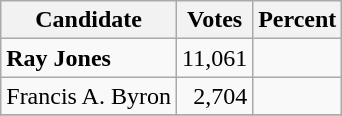<table class="wikitable">
<tr>
<th>Candidate</th>
<th>Votes</th>
<th>Percent</th>
</tr>
<tr>
<td style="font-weight:bold;">Ray Jones</td>
<td style="text-align:right;">11,061</td>
<td style="text-align:right;"></td>
</tr>
<tr>
<td>Francis A. Byron</td>
<td style="text-align:right;">2,704</td>
<td style="text-align:right;"></td>
</tr>
<tr>
</tr>
</table>
